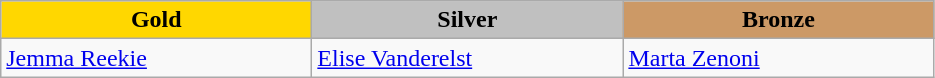<table class="wikitable" style="text-align:left">
<tr align="center">
<td width=200 bgcolor=gold><strong>Gold</strong></td>
<td width=200 bgcolor=silver><strong>Silver</strong></td>
<td width=200 bgcolor=CC9966><strong>Bronze</strong></td>
</tr>
<tr>
<td><a href='#'>Jemma Reekie</a><br></td>
<td><a href='#'>Elise Vanderelst</a><br></td>
<td><a href='#'>Marta Zenoni</a><br></td>
</tr>
</table>
